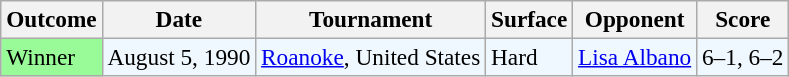<table class="sortable wikitable" style=font-size:97%>
<tr>
<th>Outcome</th>
<th>Date</th>
<th>Tournament</th>
<th>Surface</th>
<th>Opponent</th>
<th>Score</th>
</tr>
<tr bgcolor="#f0f8ff">
<td style="background:#98fb98;">Winner</td>
<td>August 5, 1990</td>
<td><a href='#'>Roanoke</a>, United States</td>
<td>Hard</td>
<td> <a href='#'>Lisa Albano</a></td>
<td>6–1, 6–2</td>
</tr>
</table>
